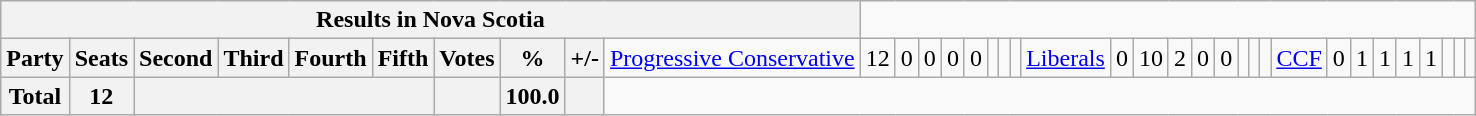<table class="wikitable">
<tr>
<th colspan=11>Results in Nova Scotia</th>
</tr>
<tr>
<th colspan=2>Party</th>
<th>Seats</th>
<th>Second</th>
<th>Third</th>
<th>Fourth</th>
<th>Fifth</th>
<th>Votes</th>
<th>%</th>
<th>+/-<br></th>
<td><a href='#'>Progressive Conservative</a></td>
<td align="right">12</td>
<td align="right">0</td>
<td align="right">0</td>
<td align="right">0</td>
<td align="right">0</td>
<td align="right"></td>
<td align="right"></td>
<td align="right"><br></td>
<td><a href='#'>Liberals</a></td>
<td align="right">0</td>
<td align="right">10</td>
<td align="right">2</td>
<td align="right">0</td>
<td align="right">0</td>
<td align="right"></td>
<td align="right"></td>
<td align="right"><br></td>
<td><a href='#'>CCF</a></td>
<td align="right">0</td>
<td align="right">1</td>
<td align="right">1</td>
<td align="right">1</td>
<td align="right">1</td>
<td align="right"></td>
<td align="right"></td>
<td align="right"></td>
</tr>
<tr>
<th colspan="2">Total</th>
<th>12</th>
<th colspan="4"></th>
<th></th>
<th>100.0</th>
<th></th>
</tr>
</table>
